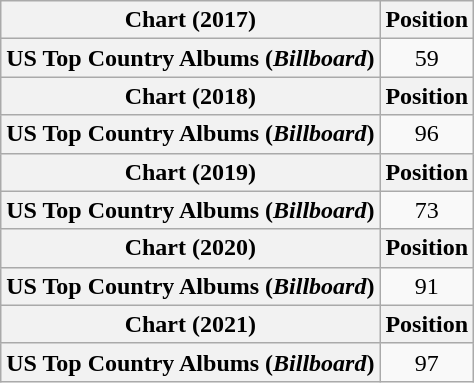<table class="wikitable plainrowheaders" style="text-align:center">
<tr>
<th scope="col">Chart (2017)</th>
<th scope="col">Position</th>
</tr>
<tr>
<th scope="row">US Top Country Albums (<em>Billboard</em>)</th>
<td>59</td>
</tr>
<tr>
<th scope="col">Chart (2018)</th>
<th scope="col">Position</th>
</tr>
<tr>
<th scope="row">US Top Country Albums (<em>Billboard</em>)</th>
<td>96</td>
</tr>
<tr>
<th scope="col">Chart (2019)</th>
<th scope="col">Position</th>
</tr>
<tr>
<th scope="row">US Top Country Albums (<em>Billboard</em>)</th>
<td>73</td>
</tr>
<tr>
<th scope="col">Chart (2020)</th>
<th scope="col">Position</th>
</tr>
<tr>
<th scope="row">US Top Country Albums (<em>Billboard</em>)</th>
<td>91</td>
</tr>
<tr>
<th scope="col">Chart (2021)</th>
<th scope="col">Position</th>
</tr>
<tr>
<th scope="row">US Top Country Albums (<em>Billboard</em>)</th>
<td>97</td>
</tr>
</table>
